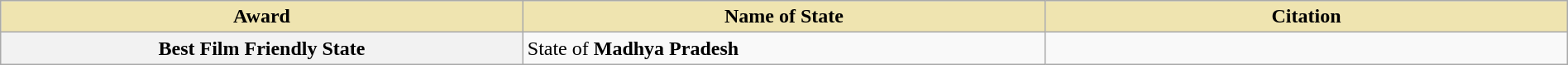<table class="wikitable plainrowheaders" style="width:100%;">
<tr>
<th style="background-color:#EFE4B0;width:20%;">Award</th>
<th style="background-color:#EFE4B0;width:20%;">Name of State</th>
<th style="background-color:#EFE4B0;width:20%;">Citation</th>
</tr>
<tr>
<th scope="row">Best Film Friendly State</th>
<td>State of <strong>Madhya Pradesh</strong></td>
<td></td>
</tr>
</table>
